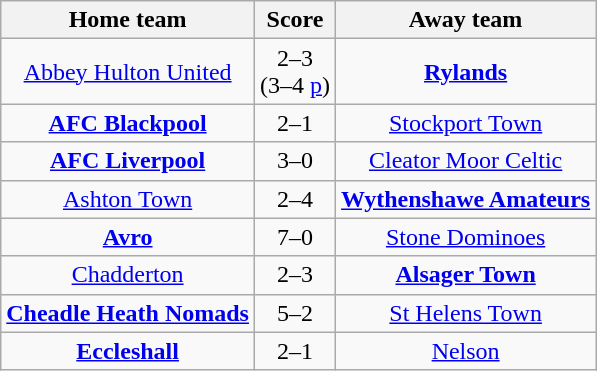<table class="wikitable" style="text-align: center">
<tr>
<th>Home team</th>
<th>Score</th>
<th>Away team</th>
</tr>
<tr>
<td><a href='#'>Abbey Hulton United</a></td>
<td>2–3<br>(3–4 <a href='#'>p</a>)</td>
<td><strong><a href='#'>Rylands</a></strong></td>
</tr>
<tr>
<td><strong><a href='#'>AFC Blackpool</a></strong></td>
<td>2–1</td>
<td><a href='#'>Stockport Town</a></td>
</tr>
<tr>
<td><strong><a href='#'>AFC Liverpool</a></strong></td>
<td>3–0</td>
<td><a href='#'>Cleator Moor Celtic</a></td>
</tr>
<tr>
<td><a href='#'>Ashton Town</a></td>
<td>2–4</td>
<td><strong><a href='#'>Wythenshawe Amateurs</a></strong></td>
</tr>
<tr>
<td><strong><a href='#'>Avro</a></strong></td>
<td>7–0</td>
<td><a href='#'>Stone Dominoes</a></td>
</tr>
<tr>
<td><a href='#'>Chadderton</a></td>
<td>2–3</td>
<td><strong><a href='#'>Alsager Town</a></strong></td>
</tr>
<tr>
<td><strong><a href='#'>Cheadle Heath Nomads</a></strong></td>
<td>5–2</td>
<td><a href='#'>St Helens Town</a></td>
</tr>
<tr>
<td><strong><a href='#'>Eccleshall</a></strong></td>
<td>2–1</td>
<td><a href='#'>Nelson</a></td>
</tr>
</table>
